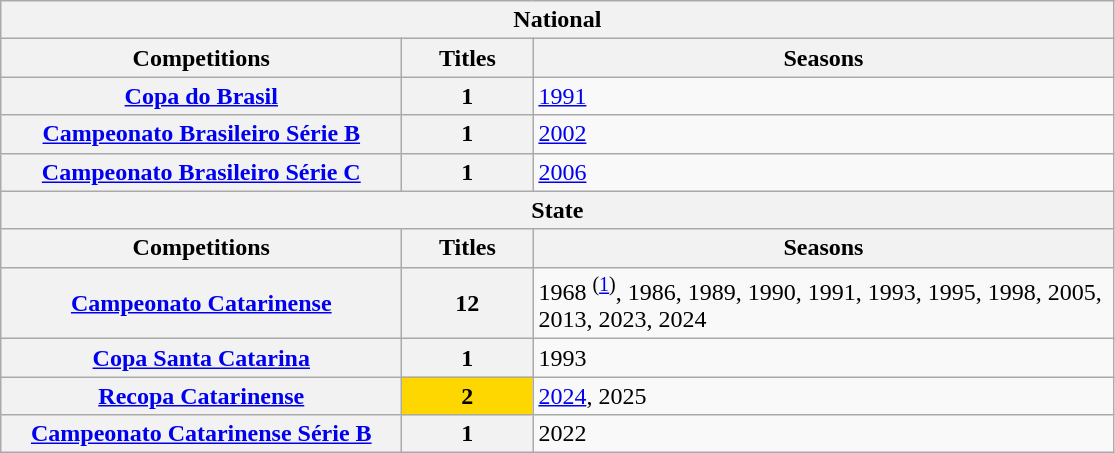<table class="wikitable">
<tr>
<th colspan="3">National</th>
</tr>
<tr>
<th style="width:260px">Competitions</th>
<th style="width:80px">Titles</th>
<th style="width:380px">Seasons</th>
</tr>
<tr>
<th><a href='#'>Copa do Brasil</a></th>
<th>1</th>
<td><a href='#'>1991</a></td>
</tr>
<tr>
<th><a href='#'>Campeonato Brasileiro Série B</a></th>
<th>1</th>
<td><a href='#'>2002</a></td>
</tr>
<tr>
<th><a href='#'>Campeonato Brasileiro Série C</a></th>
<th>1</th>
<td><a href='#'>2006</a></td>
</tr>
<tr>
<th colspan="3">State</th>
</tr>
<tr>
<th style="width:260px">Competitions</th>
<th style="width:80px">Titles</th>
<th style="width:380px">Seasons</th>
</tr>
<tr>
<th><a href='#'>Campeonato Catarinense</a></th>
<th>12</th>
<td>1968 <sup>(<a href='#'>1</a>)</sup>, 1986, 1989, 1990, 1991, 1993, 1995, 1998, 2005, 2013, 2023, 2024</td>
</tr>
<tr>
<th><a href='#'>Copa Santa Catarina</a></th>
<th>1</th>
<td>1993</td>
</tr>
<tr>
<th><a href='#'>Recopa Catarinense</a></th>
<td bgcolor="gold" style="text-align:center"><strong>2</strong></td>
<td><a href='#'>2024</a>, 2025</td>
</tr>
<tr>
<th><a href='#'>Campeonato Catarinense Série B</a></th>
<th>1</th>
<td>2022</td>
</tr>
</table>
